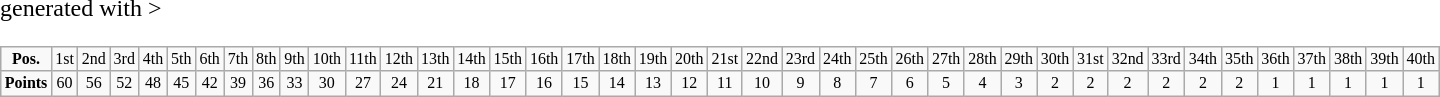<table class="wikitable" <hiddentext>generated with >
<tr style="font-size:8pt" align="center">
<td style="font-weight:bold">Pos.</td>
<td>1st</td>
<td>2nd</td>
<td>3rd</td>
<td>4th</td>
<td>5th</td>
<td>6th</td>
<td>7th</td>
<td>8th</td>
<td>9th</td>
<td>10th</td>
<td>11th</td>
<td>12th</td>
<td>13th</td>
<td>14th</td>
<td>15th</td>
<td>16th</td>
<td>17th</td>
<td>18th</td>
<td>19th</td>
<td>20th</td>
<td>21st</td>
<td>22nd</td>
<td>23rd</td>
<td>24th</td>
<td>25th</td>
<td>26th</td>
<td>27th</td>
<td>28th</td>
<td>29th</td>
<td>30th</td>
<td>31st</td>
<td>32nd</td>
<td>33rd</td>
<td>34th</td>
<td>35th</td>
<td>36th</td>
<td>37th</td>
<td>38th</td>
<td>39th</td>
<td>40th</td>
</tr>
<tr style="font-size:8pt" align="center">
<td style="font-weight:bold">Points</td>
<td>60</td>
<td>56</td>
<td>52</td>
<td>48</td>
<td>45</td>
<td>42</td>
<td>39</td>
<td>36</td>
<td>33</td>
<td>30</td>
<td>27</td>
<td>24</td>
<td>21</td>
<td>18</td>
<td>17</td>
<td>16</td>
<td>15</td>
<td>14</td>
<td>13</td>
<td>12</td>
<td>11</td>
<td>10</td>
<td>9</td>
<td>8</td>
<td>7</td>
<td>6</td>
<td>5</td>
<td>4</td>
<td>3</td>
<td>2</td>
<td>2</td>
<td>2</td>
<td>2</td>
<td>2</td>
<td>2</td>
<td>1</td>
<td>1</td>
<td>1</td>
<td>1</td>
<td>1</td>
</tr>
</table>
